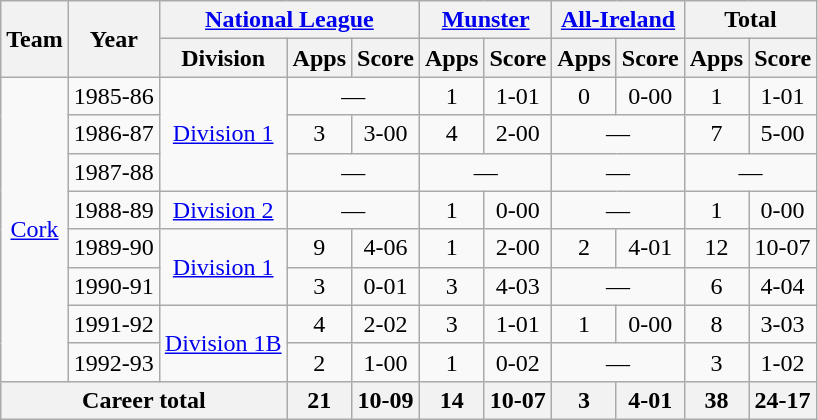<table class="wikitable" style="text-align:center">
<tr>
<th rowspan="2">Team</th>
<th rowspan="2">Year</th>
<th colspan="3"><a href='#'>National League</a></th>
<th colspan="2"><a href='#'>Munster</a></th>
<th colspan="2"><a href='#'>All-Ireland</a></th>
<th colspan="2">Total</th>
</tr>
<tr>
<th>Division</th>
<th>Apps</th>
<th>Score</th>
<th>Apps</th>
<th>Score</th>
<th>Apps</th>
<th>Score</th>
<th>Apps</th>
<th>Score</th>
</tr>
<tr>
<td rowspan="8"><a href='#'>Cork</a></td>
<td>1985-86</td>
<td rowspan="3"><a href='#'>Division 1</a></td>
<td colspan=2>—</td>
<td>1</td>
<td>1-01</td>
<td>0</td>
<td>0-00</td>
<td>1</td>
<td>1-01</td>
</tr>
<tr>
<td>1986-87</td>
<td>3</td>
<td>3-00</td>
<td>4</td>
<td>2-00</td>
<td colspan=2>—</td>
<td>7</td>
<td>5-00</td>
</tr>
<tr>
<td>1987-88</td>
<td colspan=2>—</td>
<td colspan=2>—</td>
<td colspan=2>—</td>
<td colspan=2>—</td>
</tr>
<tr>
<td>1988-89</td>
<td rowspan="1"><a href='#'>Division 2</a></td>
<td colspan=2>—</td>
<td>1</td>
<td>0-00</td>
<td colspan=2>—</td>
<td>1</td>
<td>0-00</td>
</tr>
<tr>
<td>1989-90</td>
<td rowspan="2"><a href='#'>Division 1</a></td>
<td>9</td>
<td>4-06</td>
<td>1</td>
<td>2-00</td>
<td>2</td>
<td>4-01</td>
<td>12</td>
<td>10-07</td>
</tr>
<tr>
<td>1990-91</td>
<td>3</td>
<td>0-01</td>
<td>3</td>
<td>4-03</td>
<td colspan=2>—</td>
<td>6</td>
<td>4-04</td>
</tr>
<tr>
<td>1991-92</td>
<td rowspan="2"><a href='#'>Division 1B</a></td>
<td>4</td>
<td>2-02</td>
<td>3</td>
<td>1-01</td>
<td>1</td>
<td>0-00</td>
<td>8</td>
<td>3-03</td>
</tr>
<tr>
<td>1992-93</td>
<td>2</td>
<td>1-00</td>
<td>1</td>
<td>0-02</td>
<td colspan=2>—</td>
<td>3</td>
<td>1-02</td>
</tr>
<tr>
<th colspan="3">Career total</th>
<th>21</th>
<th>10-09</th>
<th>14</th>
<th>10-07</th>
<th>3</th>
<th>4-01</th>
<th>38</th>
<th>24-17</th>
</tr>
</table>
